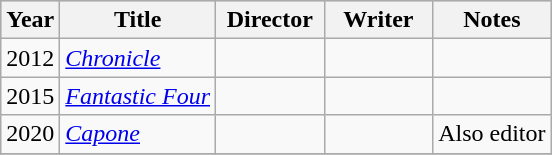<table class="wikitable">
<tr style="background:#ccc; text-align:center;">
<th>Year</th>
<th>Title</th>
<th width="65">Director</th>
<th width="65">Writer</th>
<th>Notes</th>
</tr>
<tr>
<td>2012</td>
<td style="text-align:left"><em><a href='#'>Chronicle</a></em></td>
<td></td>
<td></td>
<td></td>
</tr>
<tr>
<td>2015</td>
<td style="text-align:left"><em><a href='#'>Fantastic Four</a></em></td>
<td></td>
<td></td>
<td></td>
</tr>
<tr>
<td>2020</td>
<td><em><a href='#'>Capone</a> </em></td>
<td></td>
<td></td>
<td>Also editor</td>
</tr>
<tr>
</tr>
</table>
